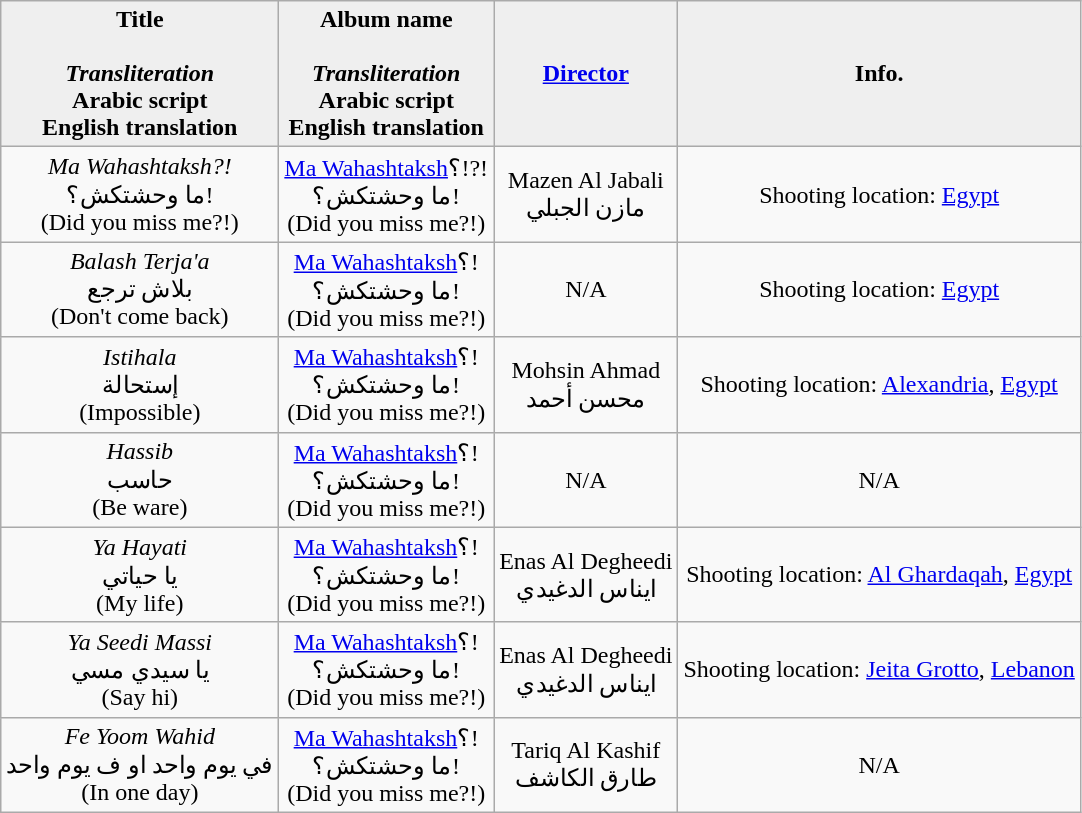<table class="wikitable" style="text-align:center;">
<tr>
<th style="background:#efefef;">Title<br><br><em>Transliteration</em><br>Arabic script<br>English translation</th>
<th style="background:#efefef;">Album name<br><br><em>Transliteration</em><br>Arabic script<br>English translation</th>
<th style="background:#efefef;"><a href='#'>Director</a></th>
<th style="background:#efefef;">Info.</th>
</tr>
<tr>
<td><em>Ma Wahashtaksh?!</em><br>ما وحشتكش؟!<br>(Did you miss me?!)</td>
<td><a href='#'>Ma Wahashtaksh</a>؟!?!<br>ما وحشتكش؟!<br>(Did you miss me?!)</td>
<td>Mazen Al Jabali<br>مازن الجبلي</td>
<td>Shooting location: <a href='#'>Egypt</a></td>
</tr>
<tr>
<td><em>Balash Terja'a</em><br>بلاش ترجع<br>(Don't come back)</td>
<td><a href='#'>Ma Wahashtaksh</a>؟!<br>ما وحشتكش؟!<br>(Did you miss me?!)</td>
<td>N/A</td>
<td>Shooting location: <a href='#'>Egypt</a></td>
</tr>
<tr>
<td><em>Istihala</em><br>إستحالة<br>(Impossible)</td>
<td><a href='#'>Ma Wahashtaksh</a>؟!<br>ما وحشتكش؟!<br>(Did you miss me?!)</td>
<td>Mohsin Ahmad<br>محسن أحمد</td>
<td>Shooting location: <a href='#'>Alexandria</a>, <a href='#'>Egypt</a></td>
</tr>
<tr>
<td><em>Hassib</em><br>حاسب<br>(Be ware)</td>
<td><a href='#'>Ma Wahashtaksh</a>؟!<br>ما وحشتكش؟!<br>(Did you miss me?!)</td>
<td>N/A</td>
<td>N/A</td>
</tr>
<tr>
<td><em>Ya Hayati</em><br>يا حياتي<br>(My life)</td>
<td><a href='#'>Ma Wahashtaksh</a>؟!<br>ما وحشتكش؟!<br>(Did you miss me?!)</td>
<td>Enas Al Degheedi<br>ايناس الدغيدي</td>
<td>Shooting location: <a href='#'>Al Ghardaqah</a>, <a href='#'>Egypt</a></td>
</tr>
<tr>
<td><em>Ya Seedi Massi</em><br>يا سيدي مسي<br>(Say hi)</td>
<td><a href='#'>Ma Wahashtaksh</a>؟!<br>ما وحشتكش؟!<br>(Did you miss me?!)</td>
<td>Enas Al Degheedi<br>ايناس الدغيدي</td>
<td>Shooting location: <a href='#'>Jeita Grotto</a>, <a href='#'>Lebanon</a></td>
</tr>
<tr>
<td><em>Fe Yoom Wahid</em><br>في يوم واحد او ف يوم واحد<br>(In one day)</td>
<td><a href='#'>Ma Wahashtaksh</a>؟!<br>ما وحشتكش؟!<br>(Did you miss me?!)</td>
<td>Tariq Al Kashif<br>طارق الكاشف</td>
<td>N/A</td>
</tr>
</table>
